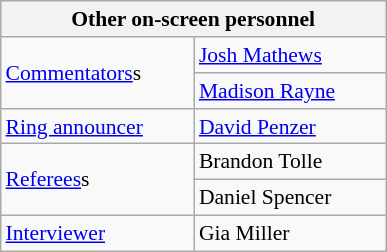<table align="right" class="wikitable" style="border:1px; font-size:90%; margin-left:1em;">
<tr>
<th width="250" colspan="2"><strong>Other on-screen personnel</strong></th>
</tr>
<tr>
<td rowspan="2"><a href='#'>Commentators</a>s</td>
<td><a href='#'>Josh Mathews</a></td>
</tr>
<tr>
<td><a href='#'>Madison Rayne</a></td>
</tr>
<tr>
<td rowspan="1"><a href='#'>Ring announcer</a></td>
<td><a href='#'>David Penzer</a></td>
</tr>
<tr>
<td rowspan="2"><a href='#'>Referees</a>s</td>
<td>Brandon Tolle</td>
</tr>
<tr>
<td>Daniel Spencer</td>
</tr>
<tr>
<td rowspan="1"><a href='#'>Interviewer</a></td>
<td>Gia Miller</td>
</tr>
</table>
